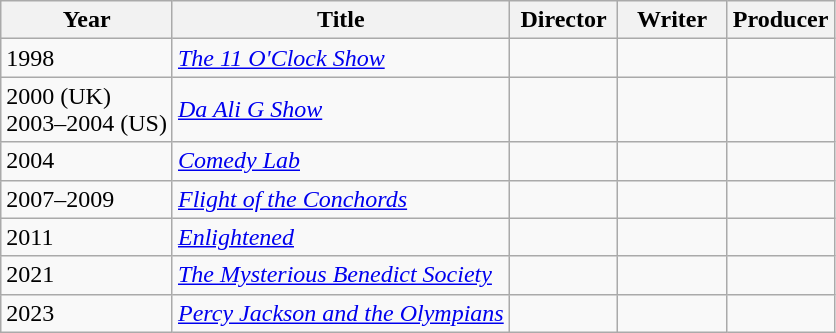<table class="wikitable">
<tr>
<th>Year</th>
<th>Title</th>
<th width=65>Director</th>
<th width=65>Writer</th>
<th width=65>Producer</th>
</tr>
<tr>
<td>1998</td>
<td><em><a href='#'>The 11 O'Clock Show</a></em></td>
<td></td>
<td></td>
<td></td>
</tr>
<tr>
<td>2000 (UK)<br>2003–2004 (US)</td>
<td><em><a href='#'>Da Ali G Show</a></em></td>
<td></td>
<td></td>
<td></td>
</tr>
<tr>
<td>2004</td>
<td><em><a href='#'>Comedy Lab</a></em></td>
<td></td>
<td></td>
<td></td>
</tr>
<tr>
<td>2007–2009</td>
<td><em><a href='#'>Flight of the Conchords</a></em></td>
<td></td>
<td></td>
<td></td>
</tr>
<tr>
<td>2011</td>
<td><em><a href='#'>Enlightened</a></em></td>
<td></td>
<td></td>
<td></td>
</tr>
<tr>
<td>2021</td>
<td><em><a href='#'>The Mysterious Benedict Society</a></em></td>
<td></td>
<td></td>
<td></td>
</tr>
<tr>
<td>2023</td>
<td><em><a href='#'>Percy Jackson and the Olympians</a></em></td>
<td></td>
<td></td>
<td></td>
</tr>
</table>
